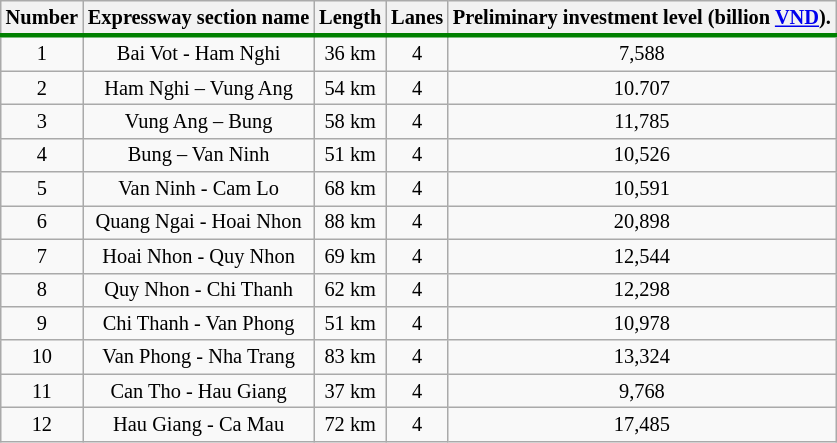<table class="wikitable" style="font-size: 85%; text-align: center;">
<tr style="border-bottom:solid 0.25em green;">
<th>Number</th>
<th>Expressway section name</th>
<th>Length</th>
<th>Lanes</th>
<th>Preliminary investment level (billion <a href='#'>VND</a>).</th>
</tr>
<tr>
<td>1</td>
<td>Bai Vot - Ham Nghi</td>
<td>36 km</td>
<td>4</td>
<td>7,588</td>
</tr>
<tr>
<td>2</td>
<td>Ham Nghi – Vung Ang</td>
<td>54 km</td>
<td>4</td>
<td>10.707</td>
</tr>
<tr>
<td>3</td>
<td>Vung Ang – Bung</td>
<td>58 km</td>
<td>4</td>
<td>11,785</td>
</tr>
<tr>
<td>4</td>
<td>Bung – Van Ninh</td>
<td>51 km</td>
<td>4</td>
<td>10,526</td>
</tr>
<tr>
<td>5</td>
<td>Van Ninh - Cam Lo</td>
<td>68 km</td>
<td>4</td>
<td>10,591</td>
</tr>
<tr>
<td>6</td>
<td>Quang Ngai - Hoai Nhon</td>
<td>88 km</td>
<td>4</td>
<td>20,898</td>
</tr>
<tr>
<td>7</td>
<td>Hoai Nhon - Quy Nhon</td>
<td>69 km</td>
<td>4</td>
<td>12,544</td>
</tr>
<tr>
<td>8</td>
<td>Quy Nhon - Chi Thanh</td>
<td>62 km</td>
<td>4</td>
<td>12,298</td>
</tr>
<tr>
<td>9</td>
<td>Chi Thanh - Van Phong</td>
<td>51 km</td>
<td>4</td>
<td>10,978</td>
</tr>
<tr>
<td>10</td>
<td>Van Phong - Nha Trang</td>
<td>83 km</td>
<td>4</td>
<td>13,324</td>
</tr>
<tr>
<td>11</td>
<td>Can Tho - Hau Giang</td>
<td>37 km</td>
<td>4</td>
<td>9,768</td>
</tr>
<tr>
<td>12</td>
<td>Hau Giang - Ca Mau</td>
<td>72 km</td>
<td>4</td>
<td>17,485</td>
</tr>
</table>
